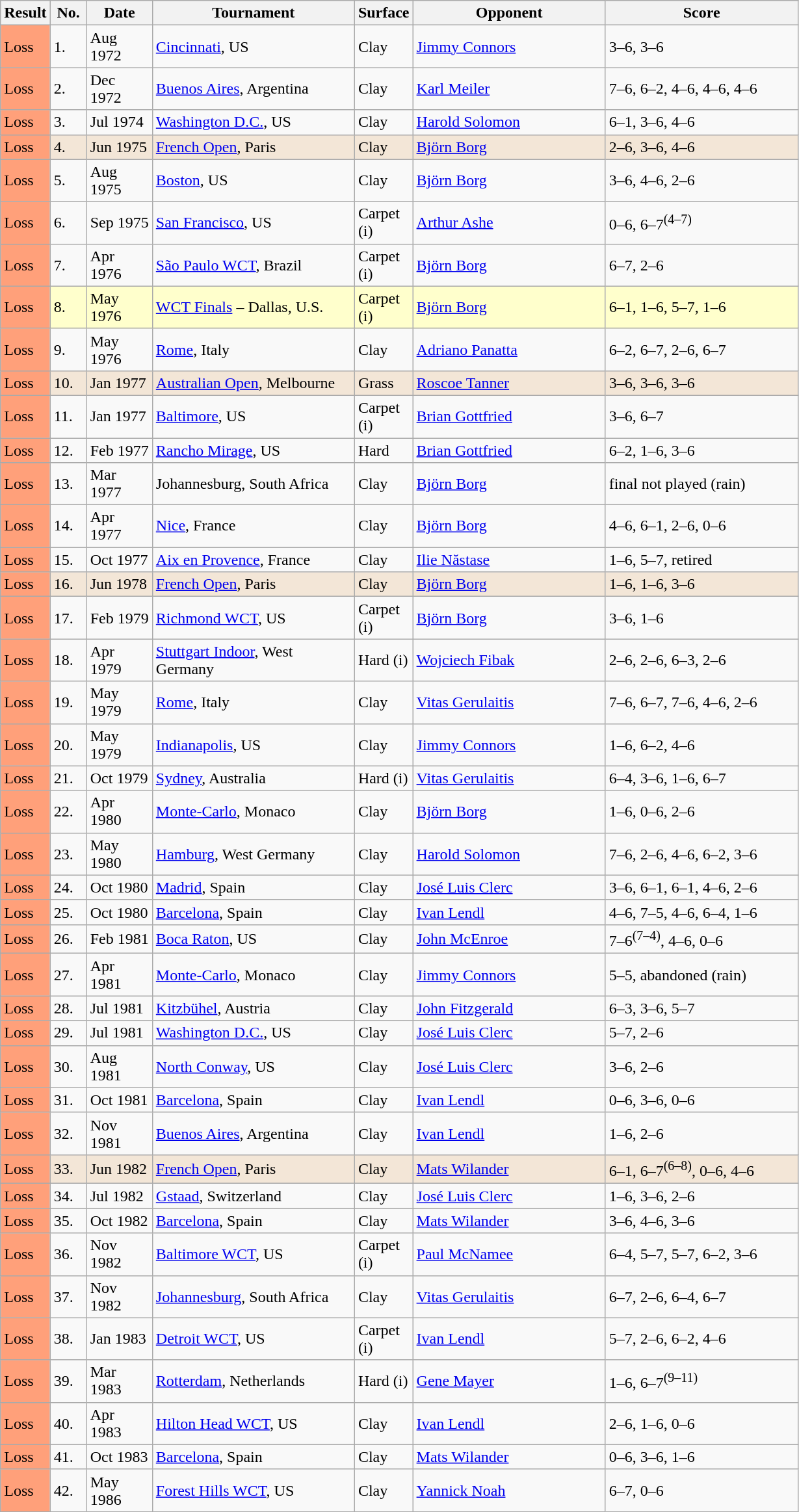<table class="sortable wikitable">
<tr>
<th style="width:40px">Result</th>
<th style="width:30px">No.</th>
<th style="width:60px">Date</th>
<th style="width:200px">Tournament</th>
<th style="width:50px">Surface</th>
<th style="width:190px">Opponent</th>
<th style="width:190px" class="unsortable">Score</th>
</tr>
<tr>
<td style="background:#ffa07a;">Loss</td>
<td>1.</td>
<td>Aug 1972</td>
<td><a href='#'>Cincinnati</a>, US</td>
<td>Clay</td>
<td> <a href='#'>Jimmy Connors</a></td>
<td>3–6, 3–6</td>
</tr>
<tr>
<td style="background:#ffa07a;">Loss</td>
<td>2.</td>
<td>Dec 1972</td>
<td><a href='#'>Buenos Aires</a>, Argentina</td>
<td>Clay</td>
<td> <a href='#'>Karl Meiler</a></td>
<td>7–6, 6–2, 4–6, 4–6, 4–6</td>
</tr>
<tr>
<td style="background:#ffa07a;">Loss</td>
<td>3.</td>
<td>Jul 1974</td>
<td><a href='#'>Washington D.C.</a>, US</td>
<td>Clay</td>
<td> <a href='#'>Harold Solomon</a></td>
<td>6–1, 3–6, 4–6</td>
</tr>
<tr style="background:#f3e6d7;">
<td style="background:#ffa07a;">Loss</td>
<td>4.</td>
<td>Jun 1975</td>
<td><a href='#'>French Open</a>, Paris</td>
<td>Clay</td>
<td> <a href='#'>Björn Borg</a></td>
<td>2–6, 3–6, 4–6</td>
</tr>
<tr>
<td style="background:#ffa07a;">Loss</td>
<td>5.</td>
<td>Aug 1975</td>
<td><a href='#'>Boston</a>, US</td>
<td>Clay</td>
<td> <a href='#'>Björn Borg</a></td>
<td>3–6, 4–6, 2–6</td>
</tr>
<tr>
<td style="background:#ffa07a;">Loss</td>
<td>6.</td>
<td>Sep 1975</td>
<td><a href='#'>San Francisco</a>, US</td>
<td>Carpet (i)</td>
<td> <a href='#'>Arthur Ashe</a></td>
<td>0–6, 6–7<sup>(4–7)</sup></td>
</tr>
<tr>
<td style="background:#ffa07a;">Loss</td>
<td>7.</td>
<td>Apr 1976</td>
<td><a href='#'>São Paulo WCT</a>, Brazil</td>
<td>Carpet (i)</td>
<td> <a href='#'>Björn Borg</a></td>
<td>6–7, 2–6</td>
</tr>
<tr style="background:#ffffcc;">
<td style="background:#ffa07a;">Loss</td>
<td>8.</td>
<td>May 1976</td>
<td><a href='#'>WCT Finals</a> – Dallas, U.S.</td>
<td>Carpet (i)</td>
<td> <a href='#'>Björn Borg</a></td>
<td>6–1, 1–6, 5–7, 1–6</td>
</tr>
<tr>
<td style="background:#ffa07a;">Loss</td>
<td>9.</td>
<td>May 1976</td>
<td><a href='#'>Rome</a>, Italy</td>
<td>Clay</td>
<td> <a href='#'>Adriano Panatta</a></td>
<td>6–2, 6–7, 2–6, 6–7</td>
</tr>
<tr style="background:#f3e6d7;">
<td style="background:#ffa07a;">Loss</td>
<td>10.</td>
<td>Jan 1977</td>
<td><a href='#'>Australian Open</a>, Melbourne</td>
<td>Grass</td>
<td> <a href='#'>Roscoe Tanner</a></td>
<td>3–6, 3–6, 3–6</td>
</tr>
<tr>
<td style="background:#ffa07a;">Loss</td>
<td>11.</td>
<td>Jan 1977</td>
<td><a href='#'>Baltimore</a>, US</td>
<td>Carpet (i)</td>
<td> <a href='#'>Brian Gottfried</a></td>
<td>3–6, 6–7</td>
</tr>
<tr>
<td style="background:#ffa07a;">Loss</td>
<td>12.</td>
<td>Feb 1977</td>
<td><a href='#'>Rancho Mirage</a>, US</td>
<td>Hard</td>
<td> <a href='#'>Brian Gottfried</a></td>
<td>6–2, 1–6, 3–6</td>
</tr>
<tr>
<td style="background:#ffa07a;">Loss</td>
<td>13.</td>
<td>Mar 1977</td>
<td>Johannesburg, South Africa</td>
<td>Clay</td>
<td> <a href='#'>Björn Borg</a></td>
<td>final not played (rain)</td>
</tr>
<tr>
<td style="background:#ffa07a;">Loss</td>
<td>14.</td>
<td>Apr 1977</td>
<td><a href='#'>Nice</a>, France</td>
<td>Clay</td>
<td> <a href='#'>Björn Borg</a></td>
<td>4–6, 6–1, 2–6, 0–6</td>
</tr>
<tr>
<td style="background:#ffa07a;">Loss</td>
<td>15.</td>
<td>Oct 1977</td>
<td><a href='#'>Aix en Provence</a>, France</td>
<td>Clay</td>
<td> <a href='#'>Ilie Năstase</a></td>
<td>1–6, 5–7, retired</td>
</tr>
<tr style="background:#f3e6d7;">
<td style="background:#ffa07a;">Loss</td>
<td>16.</td>
<td>Jun 1978</td>
<td><a href='#'>French Open</a>, Paris</td>
<td>Clay</td>
<td> <a href='#'>Björn Borg</a></td>
<td>1–6, 1–6, 3–6</td>
</tr>
<tr>
<td style="background:#ffa07a;">Loss</td>
<td>17.</td>
<td>Feb 1979</td>
<td><a href='#'>Richmond WCT</a>, US</td>
<td>Carpet (i)</td>
<td> <a href='#'>Björn Borg</a></td>
<td>3–6, 1–6</td>
</tr>
<tr>
<td style="background:#ffa07a;">Loss</td>
<td>18.</td>
<td>Apr 1979</td>
<td><a href='#'>Stuttgart Indoor</a>, West Germany</td>
<td>Hard (i)</td>
<td> <a href='#'>Wojciech Fibak</a></td>
<td>2–6, 2–6, 6–3, 2–6</td>
</tr>
<tr>
<td style="background:#ffa07a;">Loss</td>
<td>19.</td>
<td>May 1979</td>
<td><a href='#'>Rome</a>, Italy</td>
<td>Clay</td>
<td> <a href='#'>Vitas Gerulaitis</a></td>
<td>7–6, 6–7, 7–6, 4–6, 2–6</td>
</tr>
<tr>
<td style="background:#ffa07a;">Loss</td>
<td>20.</td>
<td>May 1979</td>
<td><a href='#'>Indianapolis</a>, US</td>
<td>Clay</td>
<td> <a href='#'>Jimmy Connors</a></td>
<td>1–6, 6–2, 4–6</td>
</tr>
<tr>
<td style="background:#ffa07a;">Loss</td>
<td>21.</td>
<td>Oct 1979</td>
<td><a href='#'>Sydney</a>, Australia</td>
<td>Hard (i)</td>
<td> <a href='#'>Vitas Gerulaitis</a></td>
<td>6–4, 3–6, 1–6, 6–7</td>
</tr>
<tr>
<td style="background:#ffa07a;">Loss</td>
<td>22.</td>
<td>Apr 1980</td>
<td><a href='#'>Monte-Carlo</a>, Monaco</td>
<td>Clay</td>
<td> <a href='#'>Björn Borg</a></td>
<td>1–6, 0–6, 2–6</td>
</tr>
<tr>
<td style="background:#ffa07a;">Loss</td>
<td>23.</td>
<td>May 1980</td>
<td><a href='#'>Hamburg</a>, West Germany</td>
<td>Clay</td>
<td> <a href='#'>Harold Solomon</a></td>
<td>7–6, 2–6, 4–6, 6–2, 3–6</td>
</tr>
<tr>
<td style="background:#ffa07a;">Loss</td>
<td>24.</td>
<td>Oct 1980</td>
<td><a href='#'>Madrid</a>, Spain</td>
<td>Clay</td>
<td> <a href='#'>José Luis Clerc</a></td>
<td>3–6, 6–1, 6–1, 4–6, 2–6</td>
</tr>
<tr>
<td style="background:#ffa07a;">Loss</td>
<td>25.</td>
<td>Oct 1980</td>
<td><a href='#'>Barcelona</a>, Spain</td>
<td>Clay</td>
<td> <a href='#'>Ivan Lendl</a></td>
<td>4–6, 7–5, 4–6, 6–4, 1–6</td>
</tr>
<tr>
<td style="background:#ffa07a;">Loss</td>
<td>26.</td>
<td>Feb 1981</td>
<td><a href='#'>Boca Raton</a>, US</td>
<td>Clay</td>
<td> <a href='#'>John McEnroe</a></td>
<td>7–6<sup>(7–4)</sup>, 4–6, 0–6</td>
</tr>
<tr>
<td style="background:#ffa07a;">Loss</td>
<td>27.</td>
<td>Apr 1981</td>
<td><a href='#'>Monte-Carlo</a>, Monaco</td>
<td>Clay</td>
<td> <a href='#'>Jimmy Connors</a></td>
<td>5–5, abandoned (rain)</td>
</tr>
<tr>
<td style="background:#ffa07a;">Loss</td>
<td>28.</td>
<td>Jul 1981</td>
<td><a href='#'>Kitzbühel</a>, Austria</td>
<td>Clay</td>
<td> <a href='#'>John Fitzgerald</a></td>
<td>6–3, 3–6, 5–7</td>
</tr>
<tr>
<td style="background:#ffa07a;">Loss</td>
<td>29.</td>
<td>Jul 1981</td>
<td><a href='#'>Washington D.C.</a>, US</td>
<td>Clay</td>
<td> <a href='#'>José Luis Clerc</a></td>
<td>5–7, 2–6</td>
</tr>
<tr>
<td style="background:#ffa07a;">Loss</td>
<td>30.</td>
<td>Aug 1981</td>
<td><a href='#'>North Conway</a>, US</td>
<td>Clay</td>
<td> <a href='#'>José Luis Clerc</a></td>
<td>3–6, 2–6</td>
</tr>
<tr>
<td style="background:#ffa07a;">Loss</td>
<td>31.</td>
<td>Oct 1981</td>
<td><a href='#'>Barcelona</a>, Spain</td>
<td>Clay</td>
<td> <a href='#'>Ivan Lendl</a></td>
<td>0–6, 3–6, 0–6</td>
</tr>
<tr>
<td style="background:#ffa07a;">Loss</td>
<td>32.</td>
<td>Nov 1981</td>
<td><a href='#'>Buenos Aires</a>, Argentina</td>
<td>Clay</td>
<td> <a href='#'>Ivan Lendl</a></td>
<td>1–6, 2–6</td>
</tr>
<tr style="background:#f3e6d7;">
<td style="background:#ffa07a;">Loss</td>
<td>33.</td>
<td>Jun 1982</td>
<td><a href='#'>French Open</a>, Paris</td>
<td>Clay</td>
<td> <a href='#'>Mats Wilander</a></td>
<td>6–1, 6–7<sup>(6–8)</sup>, 0–6, 4–6</td>
</tr>
<tr>
<td style="background:#ffa07a;">Loss</td>
<td>34.</td>
<td>Jul 1982</td>
<td><a href='#'>Gstaad</a>, Switzerland</td>
<td>Clay</td>
<td> <a href='#'>José Luis Clerc</a></td>
<td>1–6, 3–6, 2–6</td>
</tr>
<tr>
<td style="background:#ffa07a;">Loss</td>
<td>35.</td>
<td>Oct 1982</td>
<td><a href='#'>Barcelona</a>, Spain</td>
<td>Clay</td>
<td> <a href='#'>Mats Wilander</a></td>
<td>3–6, 4–6, 3–6</td>
</tr>
<tr>
<td style="background:#ffa07a;">Loss</td>
<td>36.</td>
<td>Nov 1982</td>
<td><a href='#'>Baltimore WCT</a>, US</td>
<td>Carpet (i)</td>
<td> <a href='#'>Paul McNamee</a></td>
<td>6–4, 5–7, 5–7, 6–2, 3–6</td>
</tr>
<tr>
<td style="background:#ffa07a;">Loss</td>
<td>37.</td>
<td>Nov 1982</td>
<td><a href='#'>Johannesburg</a>, South Africa</td>
<td>Clay</td>
<td> <a href='#'>Vitas Gerulaitis</a></td>
<td>6–7, 2–6, 6–4, 6–7</td>
</tr>
<tr>
<td style="background:#ffa07a;">Loss</td>
<td>38.</td>
<td>Jan 1983</td>
<td><a href='#'>Detroit WCT</a>, US</td>
<td>Carpet (i)</td>
<td> <a href='#'>Ivan Lendl</a></td>
<td>5–7, 2–6, 6–2, 4–6</td>
</tr>
<tr>
<td style="background:#ffa07a;">Loss</td>
<td>39.</td>
<td>Mar 1983</td>
<td><a href='#'>Rotterdam</a>, Netherlands</td>
<td>Hard (i)</td>
<td> <a href='#'>Gene Mayer</a></td>
<td>1–6, 6–7<sup>(9–11)</sup></td>
</tr>
<tr>
<td style="background:#ffa07a;">Loss</td>
<td>40.</td>
<td>Apr 1983</td>
<td><a href='#'>Hilton Head WCT</a>, US</td>
<td>Clay</td>
<td> <a href='#'>Ivan Lendl</a></td>
<td>2–6, 1–6, 0–6</td>
</tr>
<tr>
<td style="background:#ffa07a;">Loss</td>
<td>41.</td>
<td>Oct 1983</td>
<td><a href='#'>Barcelona</a>, Spain</td>
<td>Clay</td>
<td> <a href='#'>Mats Wilander</a></td>
<td>0–6, 3–6, 1–6</td>
</tr>
<tr>
<td style="background:#ffa07a;">Loss</td>
<td>42.</td>
<td>May 1986</td>
<td><a href='#'>Forest Hills WCT</a>, US</td>
<td>Clay</td>
<td> <a href='#'>Yannick Noah</a></td>
<td>6–7, 0–6</td>
</tr>
</table>
